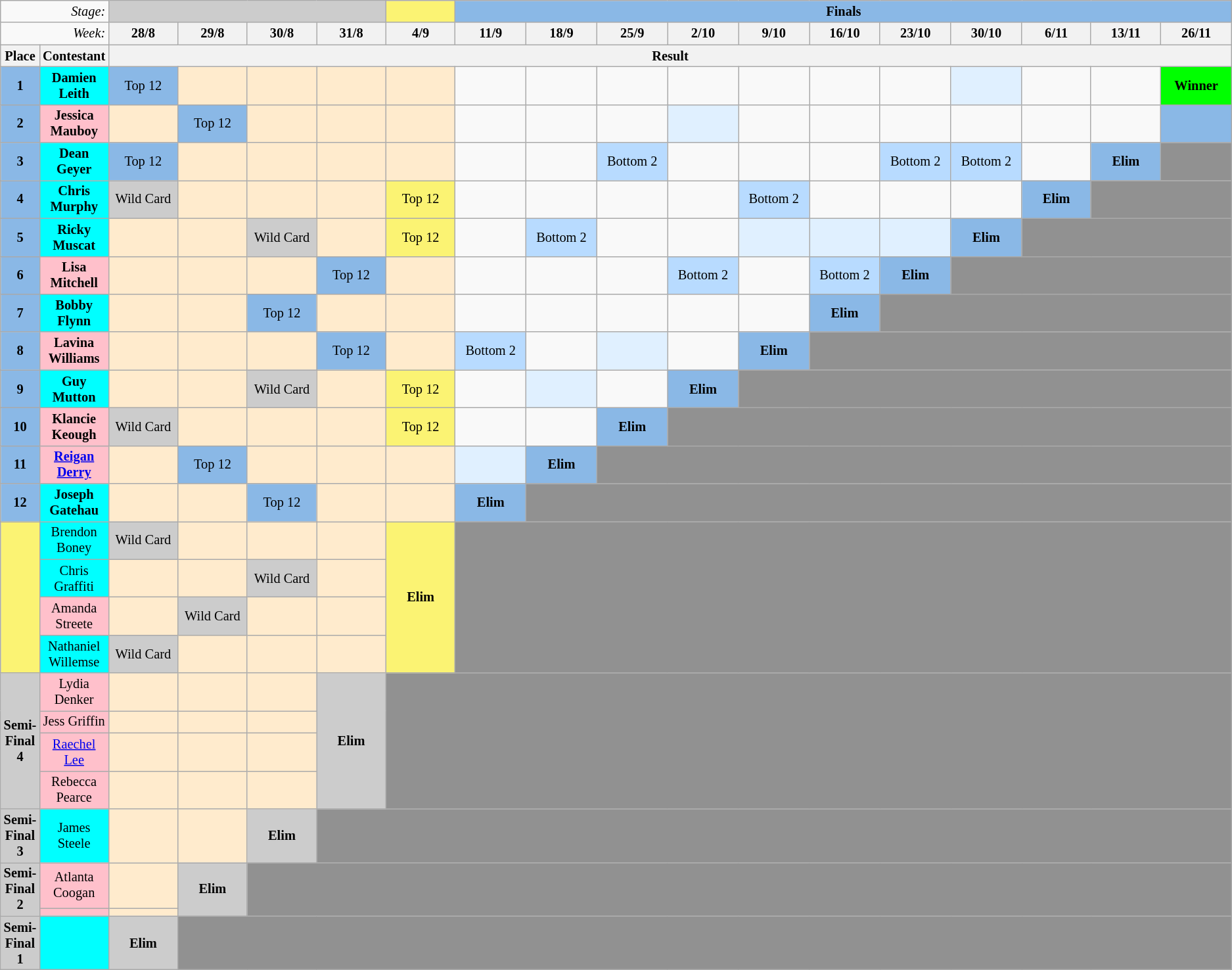<table class="wikitable" style="text-align:center; font-size:85%">
<tr>
<td colspan="2" style="text-align:right;"><em>Stage:</em></td>
<td colspan="4"  width=6% style="background:#ccc;"></td>
<td width=6% style="background:#fbf373;"></td>
<td colspan="14" style="background:#8ab8e6;"><strong>Finals</strong></td>
</tr>
<tr>
<td colspan="2" style="text-align:right;"><em>Week:</em></td>
<th width=6%>28/8</th>
<th width=6%>29/8</th>
<th width=6%>30/8</th>
<th width=6%>31/8</th>
<th width=6%>4/9</th>
<th width=6%>11/9</th>
<th width=6%>18/9</th>
<th width=6%>25/9</th>
<th width=6%>2/10</th>
<th width=6%>9/10</th>
<th width=6%>16/10</th>
<th width=6%>23/10</th>
<th width=6%>30/10</th>
<th width=6%>6/11</th>
<th width=6%>13/11</th>
<th width=6%>26/11</th>
</tr>
<tr>
<th>Place</th>
<th>Contestant</th>
<th colspan="20">Result</th>
</tr>
<tr>
<td style="background:#8ab8e6;"><strong>1</strong></td>
<td style="background:cyan;"><strong>Damien Leith</strong></td>
<td style="background:#8ab8e6">Top 12</td>
<td style="background:#FFEBCD;"></td>
<td style="background:#FFEBCD;"></td>
<td style="background:#FFEBCD;"></td>
<td style="background:#FFEBCD;"></td>
<td></td>
<td></td>
<td></td>
<td></td>
<td></td>
<td></td>
<td></td>
<td style="background:#e0f0ff;"></td>
<td></td>
<td></td>
<td style="background:lime;"><strong>Winner</strong></td>
</tr>
<tr>
<td style="background:#8ab8e6;"><strong>2</strong></td>
<td style="background:pink;"><strong>Jessica Mauboy</strong></td>
<td style="background:#FFEBCD;"></td>
<td style="background:#8ab8e6">Top 12</td>
<td style="background:#FFEBCD;"></td>
<td style="background:#FFEBCD;"></td>
<td style="background:#FFEBCD;"></td>
<td></td>
<td></td>
<td></td>
<td style="background:#e0f0ff;"></td>
<td></td>
<td></td>
<td></td>
<td></td>
<td></td>
<td></td>
<td style="background:#8ab8e6;"></td>
</tr>
<tr>
<td style="background:#8ab8e6;"><strong>3</strong></td>
<td style="background:cyan;"><strong>Dean Geyer</strong></td>
<td style="background:#8ab8e6">Top 12</td>
<td style="background:#FFEBCD;"></td>
<td style="background:#FFEBCD;"></td>
<td style="background:#FFEBCD;"></td>
<td style="background:#FFEBCD;"></td>
<td></td>
<td></td>
<td style="background:#b8dbff;">Bottom 2</td>
<td></td>
<td></td>
<td></td>
<td style="background:#b8dbff;">Bottom 2</td>
<td style="background:#b8dbff;">Bottom 2</td>
<td></td>
<td style="background:#8ab8e6;"><strong>Elim</strong></td>
<td style="background:#919191;" colspan="10"></td>
</tr>
<tr>
<td style="background:#8ab8e6;"><strong>4</strong></td>
<td style="background:cyan;"><strong>Chris Murphy</strong></td>
<td style="background:#ccc">Wild Card</td>
<td style="background:#FFEBCD;"></td>
<td style="background:#FFEBCD;"></td>
<td style="background:#FFEBCD;"></td>
<td style="background:#fbf373">Top 12</td>
<td></td>
<td></td>
<td></td>
<td></td>
<td style="background:#b8dbff;">Bottom 2</td>
<td></td>
<td></td>
<td></td>
<td style="background:#8ab8e6;"><strong>Elim</strong></td>
<td style="background:#919191;" colspan="10"></td>
</tr>
<tr>
<td style="background:#8ab8e6;"><strong>5</strong></td>
<td style="background:cyan;"><strong>Ricky Muscat</strong></td>
<td style="background:#FFEBCD;"></td>
<td style="background:#FFEBCD;"></td>
<td style="background:#ccc">Wild Card</td>
<td style="background:#FFEBCD;"></td>
<td style="background:#fbf373">Top 12</td>
<td></td>
<td style="background:#b8dbff;">Bottom 2</td>
<td></td>
<td></td>
<td style="background:#e0f0ff;"></td>
<td style="background:#e0f0ff;"></td>
<td style="background:#e0f0ff;"></td>
<td style="background:#8ab8e6;"><strong>Elim</strong></td>
<td style="background:#919191;" colspan="10"></td>
</tr>
<tr>
<td style="background:#8ab8e6;"><strong>6</strong></td>
<td style="background:pink;"><strong>Lisa Mitchell</strong></td>
<td style="background:#FFEBCD;"></td>
<td style="background:#FFEBCD;"></td>
<td style="background:#FFEBCD;"></td>
<td style="background:#8ab8e6">Top 12</td>
<td style="background:#FFEBCD;"></td>
<td></td>
<td></td>
<td></td>
<td style="background:#b8dbff;">Bottom 2</td>
<td></td>
<td style="background:#b8dbff;">Bottom 2</td>
<td style="background:#8ab8e6;"><strong>Elim</strong></td>
<td style="background:#919191;" colspan="10"></td>
</tr>
<tr>
<td style="background:#8ab8e6;"><strong>7</strong></td>
<td style="background:cyan;"><strong>Bobby Flynn</strong></td>
<td style="background:#FFEBCD;"></td>
<td style="background:#FFEBCD;"></td>
<td style="background:#8ab8e6">Top 12</td>
<td style="background:#FFEBCD;"></td>
<td style="background:#FFEBCD;"></td>
<td></td>
<td></td>
<td></td>
<td></td>
<td></td>
<td style="background:#8ab8e6;"><strong>Elim</strong></td>
<td style="background:#919191;" colspan="10"></td>
</tr>
<tr>
<td style="background:#8ab8e6;"><strong>8</strong></td>
<td style="background:pink;"><strong>Lavina Williams</strong></td>
<td style="background:#FFEBCD;"></td>
<td style="background:#FFEBCD;"></td>
<td style="background:#FFEBCD;"></td>
<td style="background:#8ab8e6">Top 12</td>
<td style="background:#FFEBCD;"></td>
<td style="background:#b8dbff;">Bottom 2</td>
<td></td>
<td style="background:#e0f0ff;"></td>
<td></td>
<td style="background:#8ab8e6;"><strong>Elim</strong></td>
<td style="background:#919191;" colspan="10"></td>
</tr>
<tr>
<td style="background:#8ab8e6;"><strong>9</strong></td>
<td style="background: cyan;"><strong>Guy Mutton</strong></td>
<td style="background:#FFEBCD;"></td>
<td style="background:#FFEBCD;"></td>
<td style="background:#ccc">Wild Card</td>
<td style="background:#FFEBCD;"></td>
<td style="background:#fbf373">Top 12</td>
<td></td>
<td style="background:#e0f0ff;"></td>
<td></td>
<td style="background:#8ab8e6;"><strong>Elim</strong></td>
<td style="background:#919191;" colspan="10"></td>
</tr>
<tr>
<td style="background:#8ab8e6;"><strong>10</strong></td>
<td style="background:pink;"><strong>Klancie Keough</strong></td>
<td style="background:#ccc">Wild Card</td>
<td style="background:#FFEBCD;"></td>
<td style="background:#FFEBCD;"></td>
<td style="background:#FFEBCD;"></td>
<td style="background:#fbf373">Top 12</td>
<td></td>
<td></td>
<td style="background:#8ab8e6;"><strong>Elim</strong></td>
<td style="background:#919191;" colspan="10"></td>
</tr>
<tr>
<td style="background:#8ab8e6;"><strong>11</strong></td>
<td style="background:pink;"><strong><a href='#'>Reigan Derry</a></strong></td>
<td style="background:#FFEBCD;"></td>
<td style="background:#8ab8e6">Top 12</td>
<td style="background:#FFEBCD;"></td>
<td style="background:#FFEBCD;"></td>
<td style="background:#FFEBCD;"></td>
<td style="background:#e0f0ff;"></td>
<td style="background:#8ab8e6;"><strong>Elim</strong></td>
<td style="background:#919191;" colspan="10"></td>
</tr>
<tr>
<td style="background:#8ab8e6;"><strong>12</strong></td>
<td style="background:cyan;"><strong>Joseph Gatehau</strong></td>
<td style="background:#FFEBCD;"></td>
<td style="background:#FFEBCD;"></td>
<td style="background:#8ab8e6">Top 12</td>
<td style="background:#FFEBCD;"></td>
<td style="background:#FFEBCD;"></td>
<td style="background:#8ab8e6;"><strong>Elim</strong></td>
<td style="background:#919191;" colspan="10"></td>
</tr>
<tr>
<td style="background:#fbf373;" rowspan="4"></td>
<td style="background:cyan;">Brendon Boney</td>
<td style="background:#ccc">Wild Card</td>
<td style="background:#FFEBCD;"></td>
<td style="background:#FFEBCD;"></td>
<td style="background:#FFEBCD;"></td>
<td style="background:#fbf373;" rowspan="4"><strong>Elim</strong></td>
<td style="background:#919191;" colspan="12" rowspan="4"></td>
</tr>
<tr>
<td style="background:cyan;">Chris Graffiti</td>
<td style="background:#FFEBCD;"></td>
<td style="background:#FFEBCD;"></td>
<td style="background:#ccc">Wild Card</td>
<td style="background:#FFEBCD;"></td>
</tr>
<tr>
<td style="background:pink;">Amanda Streete</td>
<td style="background:#FFEBCD;"></td>
<td style="background:#ccc">Wild Card</td>
<td style="background:#FFEBCD;"></td>
<td style="background:#FFEBCD;"></td>
</tr>
<tr>
<td style="background:cyan;">Nathaniel Willemse</td>
<td style="background:#ccc">Wild Card</td>
<td style="background:#FFEBCD;"></td>
<td style="background:#FFEBCD;"></td>
<td style="background:#FFEBCD;"></td>
</tr>
<tr>
<td style="background:#ccc;" rowspan="4"><strong>Semi-Final 4</strong></td>
<td style="background:pink;">Lydia Denker</td>
<td style="background:#FFEBCD;"></td>
<td style="background:#FFEBCD;"></td>
<td style="background:#FFEBCD;"></td>
<td style="background:#ccc;" rowspan="4"><strong>Elim</strong></td>
<td style="background:#919191;" colspan="13" rowspan="4"></td>
</tr>
<tr>
<td style="background:pink;">Jess Griffin</td>
<td style="background:#FFEBCD;"></td>
<td style="background:#FFEBCD;"></td>
<td style="background:#FFEBCD;"></td>
</tr>
<tr>
<td style="background:pink;"><a href='#'>Raechel Lee</a></td>
<td style="background:#FFEBCD;"></td>
<td style="background:#FFEBCD;"></td>
<td style="background:#FFEBCD;"></td>
</tr>
<tr>
<td style="background:pink;">Rebecca Pearce</td>
<td style="background:#FFEBCD;"></td>
<td style="background:#FFEBCD;"></td>
<td style="background:#FFEBCD;"></td>
</tr>
<tr>
<td style="background:#ccc;" rowspan="1"><strong>Semi-Final 3</strong></td>
<td style="background:cyan;">James Steele</td>
<td style="background:#FFEBCD;"></td>
<td style="background:#FFEBCD;"></td>
<td style="background:#ccc;" rowspan="1"><strong>Elim</strong></td>
<td style="background:#919191;" colspan="13" rowspan="1"></td>
</tr>
<tr>
<td style="background:#ccc;" rowspan="2"><strong>Semi-Final 2</strong></td>
<td style="background:pink;">Atlanta Coogan</td>
<td style="background:#FFEBCD;"></td>
<td style="background:#ccc;" rowspan="2"><strong>Elim</strong></td>
<td style="background:#919191;" colspan="15" rowspan="2"></td>
</tr>
<tr>
<td style="background:pink;"></td>
<td style="background:#FFEBCD;"></td>
</tr>
<tr>
<td style="background:#ccc;" rowspan="1"><strong>Semi-Final 1</strong></td>
<td style="background:cyan;"></td>
<td style="background:#ccc;" rowspan="1"><strong>Elim</strong></td>
<td style="background:#919191;" colspan="15" rowspan="1"></td>
</tr>
</table>
